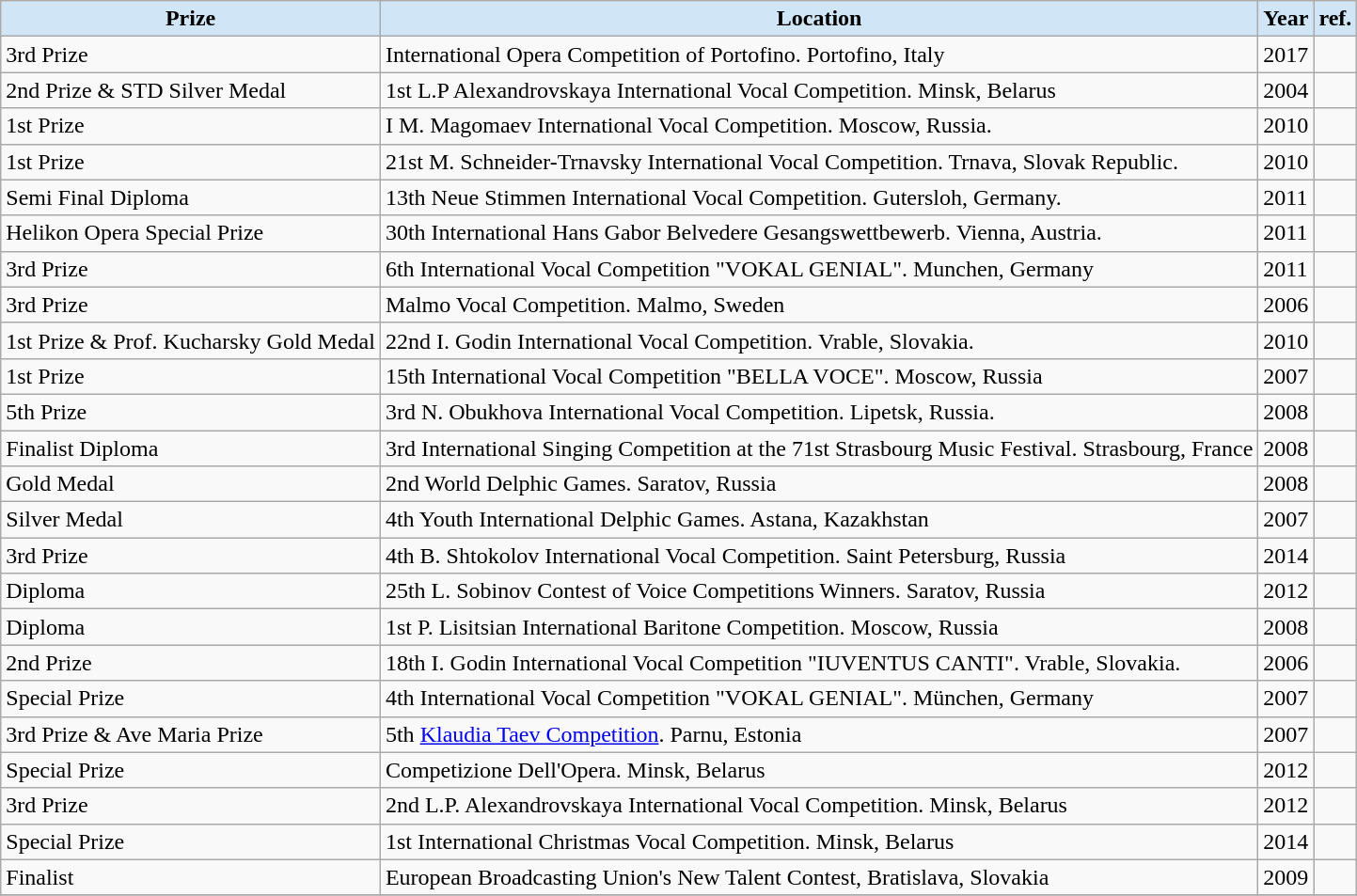<table class="wikitable sortable collapsible">
<tr>
<th style="background:#d0e5f5">Prize</th>
<th style="background:#d0e5f5">Location</th>
<th style="background:#d0e5f5">Year</th>
<th style="background:#d0e5f5">ref.</th>
</tr>
<tr valign="top">
<td>3rd Prize</td>
<td>International Opera Competition of Portofino.  Portofino, Italy</td>
<td>2017</td>
<td></td>
</tr>
<tr valign="top">
<td>2nd Prize & STD Silver Medal</td>
<td>1st L.P Alexandrovskaya International Vocal Competition.  Minsk, Belarus</td>
<td>2004</td>
<td></td>
</tr>
<tr valign="top">
<td>1st Prize</td>
<td>I M. Magomaev International Vocal Competition. Moscow, Russia.</td>
<td>2010</td>
<td></td>
</tr>
<tr valign="top">
<td>1st Prize</td>
<td>21st M. Schneider-Trnavsky International Vocal Competition. Trnava, Slovak Republic.</td>
<td>2010</td>
<td></td>
</tr>
<tr valign="top">
<td>Semi Final Diploma</td>
<td>13th Neue Stimmen International Vocal Competition. Gutersloh, Germany.</td>
<td>2011</td>
<td></td>
</tr>
<tr valign="top">
<td>Helikon Opera Special Prize</td>
<td>30th International Hans Gabor Belvedere Gesangswettbewerb. Vienna, Austria.</td>
<td>2011</td>
<td></td>
</tr>
<tr valign="top">
<td>3rd Prize</td>
<td>6th International Vocal Competition "VOKAL GENIAL".  Munchen, Germany</td>
<td>2011</td>
<td></td>
</tr>
<tr valign="top">
<td>3rd Prize</td>
<td>Malmo Vocal Competition. Malmo, Sweden</td>
<td>2006</td>
<td></td>
</tr>
<tr valign="top">
<td>1st Prize & Prof. Kucharsky Gold Medal</td>
<td>22nd I. Godin International Vocal Competition. Vrable, Slovakia.</td>
<td>2010</td>
<td></td>
</tr>
<tr valign="top">
<td>1st Prize</td>
<td>15th International Vocal Competition "BELLA VOCE".  Moscow, Russia</td>
<td>2007</td>
<td></td>
</tr>
<tr valign="top">
<td>5th Prize</td>
<td>3rd N. Obukhova International Vocal Competition. Lipetsk, Russia.</td>
<td>2008</td>
<td></td>
</tr>
<tr valign="top">
<td>Finalist Diploma</td>
<td>3rd International Singing Competition at the 71st Strasbourg Music Festival.  Strasbourg, France</td>
<td>2008</td>
<td></td>
</tr>
<tr valign="top">
<td>Gold Medal</td>
<td>2nd World Delphic Games. Saratov, Russia</td>
<td>2008</td>
<td><br></td>
</tr>
<tr valign="top">
<td>Silver Medal</td>
<td>4th Youth International Delphic Games.  Astana, Kazakhstan</td>
<td>2007</td>
<td></td>
</tr>
<tr valign="top">
<td>3rd Prize</td>
<td>4th B. Shtokolov International Vocal Competition. Saint Petersburg, Russia</td>
<td>2014</td>
<td></td>
</tr>
<tr valign="top">
<td>Diploma</td>
<td>25th L. Sobinov Contest of Voice Competitions Winners.  Saratov, Russia</td>
<td>2012</td>
<td></td>
</tr>
<tr valign="top">
<td>Diploma</td>
<td>1st P. Lisitsian International Baritone Competition.  Moscow, Russia</td>
<td>2008</td>
<td></td>
</tr>
<tr valign="top">
<td>2nd Prize</td>
<td>18th I. Godin International Vocal Competition "IUVENTUS CANTI". Vrable, Slovakia.</td>
<td>2006</td>
<td></td>
</tr>
<tr valign="top">
<td>Special Prize</td>
<td>4th International Vocal Competition "VOKAL GENIAL".  München, Germany</td>
<td>2007</td>
<td></td>
</tr>
<tr valign="top">
<td>3rd Prize & Ave Maria Prize</td>
<td>5th <a href='#'>Klaudia Taev Competition</a>.  Parnu, Estonia</td>
<td>2007</td>
<td></td>
</tr>
<tr valign="top">
<td>Special Prize</td>
<td>Competizione Dell'Opera.  Minsk, Belarus</td>
<td>2012</td>
<td></td>
</tr>
<tr valign="top">
<td>3rd Prize</td>
<td>2nd L.P. Alexandrovskaya International Vocal Competition.  Minsk, Belarus</td>
<td>2012</td>
<td></td>
</tr>
<tr valign="top">
<td>Special Prize</td>
<td>1st International Christmas Vocal Competition.  Minsk, Belarus</td>
<td>2014</td>
<td></td>
</tr>
<tr valign="top">
<td>Finalist</td>
<td>European Broadcasting Union's New Talent Contest, Bratislava, Slovakia</td>
<td>2009</td>
<td></td>
</tr>
<tr valign="top">
</tr>
</table>
